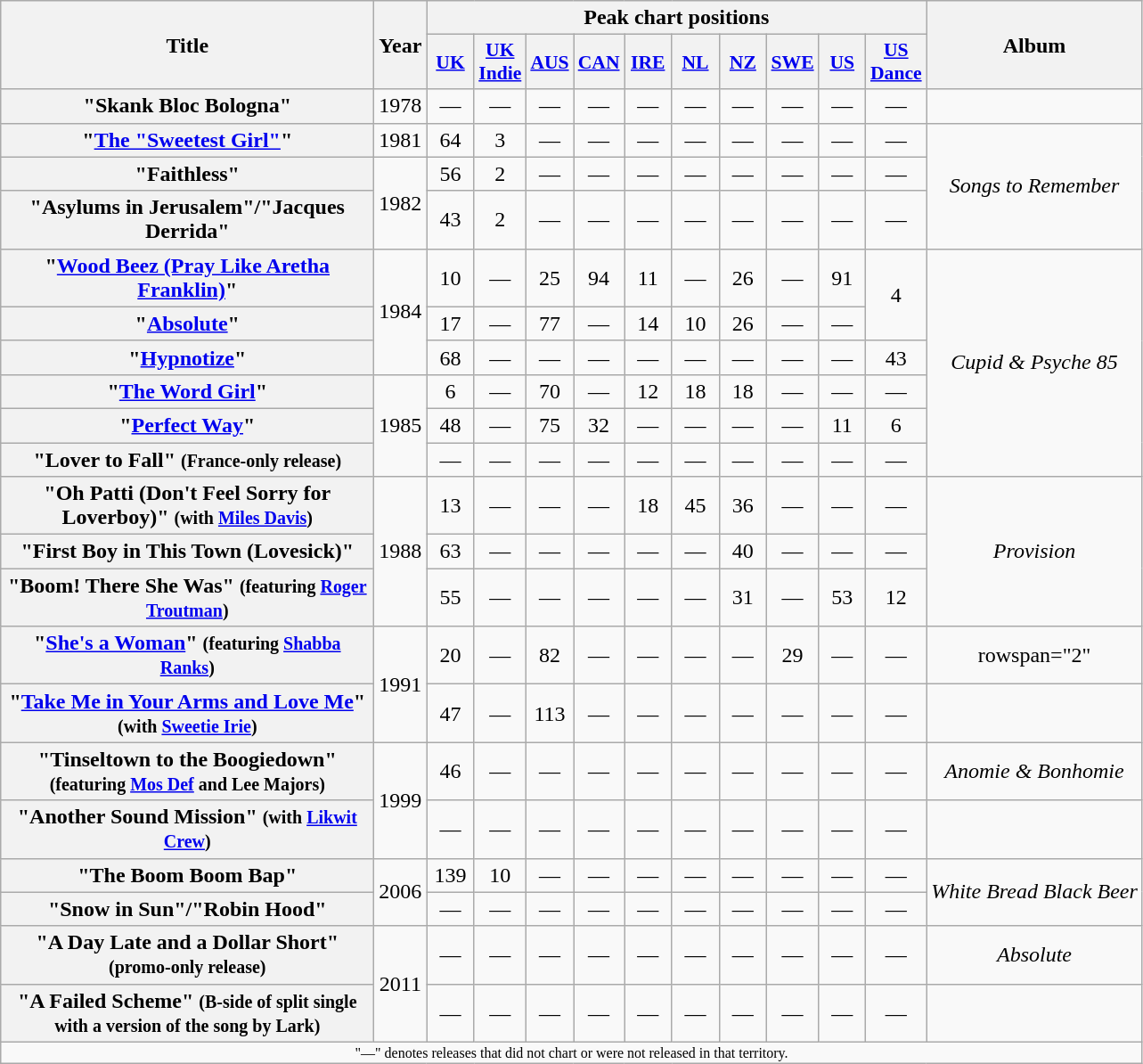<table class="wikitable plainrowheaders" style="text-align:center;">
<tr>
<th rowspan="2" scope="col" style="width:17em;">Title</th>
<th rowspan="2" scope="col" style="width:2em;">Year</th>
<th colspan="10">Peak chart positions</th>
<th rowspan="2">Album</th>
</tr>
<tr>
<th scope="col" style="width:2em;font-size:90%;"><a href='#'>UK</a><br></th>
<th scope="col" style="width:2em;font-size:90%;"><a href='#'>UK Indie</a><br></th>
<th scope="col" style="width:2em;font-size:90%;"><a href='#'>AUS</a><br></th>
<th scope="col" style="width:2em;font-size:90%;"><a href='#'>CAN</a><br></th>
<th scope="col" style="width:2em;font-size:90%;"><a href='#'>IRE</a><br></th>
<th scope="col" style="width:2em;font-size:90%;"><a href='#'>NL</a><br></th>
<th scope="col" style="width:2em;font-size:90%;"><a href='#'>NZ</a><br></th>
<th scope="col" style="width:2em;font-size:90%;"><a href='#'>SWE</a><br></th>
<th scope="col" style="width:2em;font-size:90%;"><a href='#'>US</a><br></th>
<th scope="col" style="width:2em;font-size:90%;"><a href='#'>US Dance</a><br></th>
</tr>
<tr>
<th scope="row">"Skank Bloc Bologna"</th>
<td>1978</td>
<td>—</td>
<td>—</td>
<td>—</td>
<td>—</td>
<td>—</td>
<td>—</td>
<td>—</td>
<td>—</td>
<td>—</td>
<td>—</td>
<td></td>
</tr>
<tr>
<th scope="row">"<a href='#'>The "Sweetest Girl"</a>"</th>
<td>1981</td>
<td>64</td>
<td>3</td>
<td>—</td>
<td>—</td>
<td>—</td>
<td>—</td>
<td>—</td>
<td>—</td>
<td>—</td>
<td>—</td>
<td rowspan="3"><em>Songs to Remember</em></td>
</tr>
<tr>
<th scope="row">"Faithless"</th>
<td rowspan="2">1982</td>
<td>56</td>
<td>2</td>
<td>—</td>
<td>—</td>
<td>—</td>
<td>—</td>
<td>—</td>
<td>—</td>
<td>—</td>
<td>—</td>
</tr>
<tr>
<th scope="row">"Asylums in Jerusalem"/"Jacques Derrida"</th>
<td>43</td>
<td>2</td>
<td>—</td>
<td>—</td>
<td>—</td>
<td>—</td>
<td>—</td>
<td>—</td>
<td>—</td>
<td>—</td>
</tr>
<tr>
<th scope="row">"<a href='#'>Wood Beez (Pray Like Aretha Franklin)</a>"</th>
<td rowspan="3">1984</td>
<td>10</td>
<td>—</td>
<td>25</td>
<td>94</td>
<td>11</td>
<td>—</td>
<td>26</td>
<td>—</td>
<td>91</td>
<td rowspan="2">4</td>
<td rowspan="6"><em>Cupid & Psyche 85</em></td>
</tr>
<tr>
<th scope="row">"<a href='#'>Absolute</a>"</th>
<td>17</td>
<td>—</td>
<td>77</td>
<td>—</td>
<td>14</td>
<td>10</td>
<td>26</td>
<td>—</td>
<td>—</td>
</tr>
<tr>
<th scope="row">"<a href='#'>Hypnotize</a>"</th>
<td>68</td>
<td>—</td>
<td>—</td>
<td>—</td>
<td>—</td>
<td>—</td>
<td>—</td>
<td>—</td>
<td>—</td>
<td>43</td>
</tr>
<tr>
<th scope="row">"<a href='#'>The Word Girl</a>"</th>
<td rowspan="3">1985</td>
<td>6</td>
<td>—</td>
<td>70</td>
<td>—</td>
<td>12</td>
<td>18</td>
<td>18</td>
<td>—</td>
<td>—</td>
<td>—</td>
</tr>
<tr>
<th scope="row">"<a href='#'>Perfect Way</a>"</th>
<td>48</td>
<td>—</td>
<td>75</td>
<td>32</td>
<td>—</td>
<td>—</td>
<td>—</td>
<td>—</td>
<td>11</td>
<td>6</td>
</tr>
<tr>
<th scope="row">"Lover to Fall" <small>(France-only release)</small></th>
<td>—</td>
<td>—</td>
<td>—</td>
<td>—</td>
<td>—</td>
<td>—</td>
<td>—</td>
<td>—</td>
<td>—</td>
<td>—</td>
</tr>
<tr>
<th scope="row">"Oh Patti (Don't Feel Sorry for Loverboy)" <small>(with <a href='#'>Miles Davis</a>)</small></th>
<td rowspan="3">1988</td>
<td>13</td>
<td>—</td>
<td>—</td>
<td>—</td>
<td>18</td>
<td>45</td>
<td>36</td>
<td>—</td>
<td>—</td>
<td>—</td>
<td rowspan="3"><em>Provision</em></td>
</tr>
<tr>
<th scope="row">"First Boy in This Town (Lovesick)"</th>
<td>63</td>
<td>—</td>
<td>—</td>
<td>—</td>
<td>—</td>
<td>—</td>
<td>40</td>
<td>—</td>
<td>—</td>
<td>—</td>
</tr>
<tr>
<th scope="row">"Boom! There She Was" <small>(featuring <a href='#'>Roger Troutman</a>)</small></th>
<td>55</td>
<td>—</td>
<td>—</td>
<td>—</td>
<td>—</td>
<td>—</td>
<td>31</td>
<td>—</td>
<td>53</td>
<td>12</td>
</tr>
<tr>
<th scope="row">"<a href='#'>She's a Woman</a>" <small>(featuring <a href='#'>Shabba Ranks</a>)</small></th>
<td rowspan="2">1991</td>
<td>20</td>
<td>—</td>
<td>82</td>
<td>—</td>
<td>—</td>
<td>—</td>
<td>—</td>
<td>29</td>
<td>—</td>
<td>—</td>
<td>rowspan="2" </td>
</tr>
<tr>
<th scope="row">"<a href='#'>Take Me in Your Arms and Love Me</a>" <small>(with <a href='#'>Sweetie Irie</a>)</small></th>
<td>47</td>
<td>—</td>
<td>113</td>
<td>—</td>
<td>—</td>
<td>—</td>
<td>—</td>
<td>—</td>
<td>—</td>
<td>—</td>
</tr>
<tr>
<th scope="row">"Tinseltown to the Boogiedown" <small>(featuring <a href='#'>Mos Def</a> and Lee Majors)</small></th>
<td rowspan="2">1999</td>
<td>46</td>
<td>—</td>
<td>—</td>
<td>—</td>
<td>—</td>
<td>—</td>
<td>—</td>
<td>—</td>
<td>—</td>
<td>—</td>
<td><em>Anomie & Bonhomie</em></td>
</tr>
<tr>
<th scope="row">"Another Sound Mission" <small>(with <a href='#'>Likwit Crew</a>)</small></th>
<td>—</td>
<td>—</td>
<td>—</td>
<td>—</td>
<td>—</td>
<td>—</td>
<td>—</td>
<td>—</td>
<td>—</td>
<td>—</td>
<td></td>
</tr>
<tr>
<th scope="row">"The Boom Boom Bap"</th>
<td rowspan="2">2006</td>
<td>139</td>
<td>10</td>
<td>—</td>
<td>—</td>
<td>—</td>
<td>—</td>
<td>—</td>
<td>—</td>
<td>—</td>
<td>—</td>
<td rowspan="2"><em>White Bread Black Beer</em></td>
</tr>
<tr>
<th scope="row">"Snow in Sun"/"Robin Hood"</th>
<td>—</td>
<td>—</td>
<td>—</td>
<td>—</td>
<td>—</td>
<td>—</td>
<td>—</td>
<td>—</td>
<td>—</td>
<td>—</td>
</tr>
<tr>
<th scope="row">"A Day Late and a Dollar Short" <small>(promo-only release)</small></th>
<td rowspan="2">2011</td>
<td>—</td>
<td>—</td>
<td>—</td>
<td>—</td>
<td>—</td>
<td>—</td>
<td>—</td>
<td>—</td>
<td>—</td>
<td>—</td>
<td><em>Absolute</em></td>
</tr>
<tr>
<th scope="row">"A Failed Scheme" <small>(B-side of split single with a version of the song by Lark)</small></th>
<td>—</td>
<td>—</td>
<td>—</td>
<td>—</td>
<td>—</td>
<td>—</td>
<td>—</td>
<td>—</td>
<td>—</td>
<td>—</td>
<td></td>
</tr>
<tr>
<td colspan="13" style="font-size:8pt">"—" denotes releases that did not chart or were not released in that territory.</td>
</tr>
</table>
